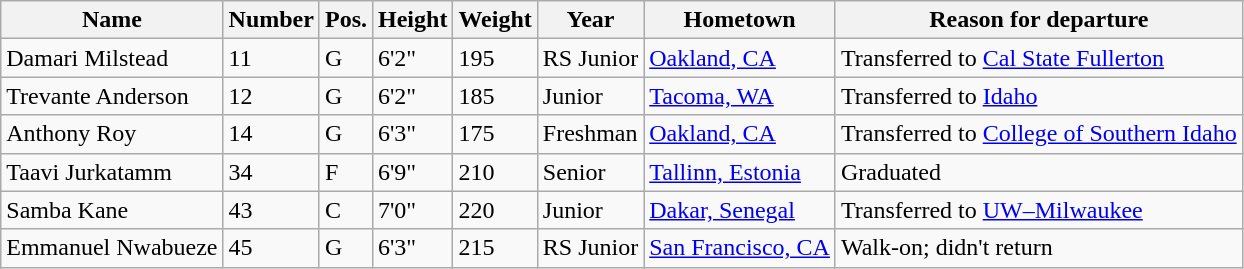<table class="wikitable sortable" border="1">
<tr>
<th>Name</th>
<th>Number</th>
<th>Pos.</th>
<th>Height</th>
<th>Weight</th>
<th>Year</th>
<th>Hometown</th>
<th class="unsortable">Reason for departure</th>
</tr>
<tr>
<td>Damari Milstead</td>
<td>11</td>
<td>G</td>
<td>6'2"</td>
<td>195</td>
<td>RS Junior</td>
<td><a href='#'>Oakland, CA</a></td>
<td>Transferred to <a href='#'>Cal State Fullerton</a></td>
</tr>
<tr>
<td>Trevante Anderson</td>
<td>12</td>
<td>G</td>
<td>6'2"</td>
<td>185</td>
<td>Junior</td>
<td><a href='#'>Tacoma, WA</a></td>
<td>Transferred to <a href='#'>Idaho</a></td>
</tr>
<tr>
<td>Anthony Roy</td>
<td>14</td>
<td>G</td>
<td>6'3"</td>
<td>175</td>
<td>Freshman</td>
<td><a href='#'>Oakland, CA</a></td>
<td>Transferred to <a href='#'>College of Southern Idaho</a></td>
</tr>
<tr>
<td>Taavi Jurkatamm</td>
<td>34</td>
<td>F</td>
<td>6'9"</td>
<td>210</td>
<td>Senior</td>
<td><a href='#'>Tallinn, Estonia</a></td>
<td>Graduated</td>
</tr>
<tr>
<td>Samba Kane</td>
<td>43</td>
<td>C</td>
<td>7'0"</td>
<td>220</td>
<td>Junior</td>
<td><a href='#'>Dakar, Senegal</a></td>
<td>Transferred to <a href='#'>UW–Milwaukee</a></td>
</tr>
<tr>
<td>Emmanuel Nwabueze</td>
<td>45</td>
<td>G</td>
<td>6'3"</td>
<td>215</td>
<td>RS Junior</td>
<td><a href='#'>San Francisco, CA</a></td>
<td>Walk-on; didn't return</td>
</tr>
</table>
